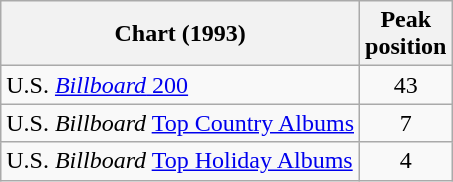<table class="wikitable sortable">
<tr>
<th>Chart (1993)</th>
<th>Peak<br>position</th>
</tr>
<tr>
<td>U.S. <a href='#'><em>Billboard</em> 200</a></td>
<td style="text-align:center;">43</td>
</tr>
<tr>
<td>U.S. <em>Billboard</em> <a href='#'>Top Country Albums</a></td>
<td style="text-align:center;">7</td>
</tr>
<tr>
<td>U.S. <em>Billboard</em> <a href='#'>Top Holiday Albums</a></td>
<td style="text-align:center;">4</td>
</tr>
</table>
